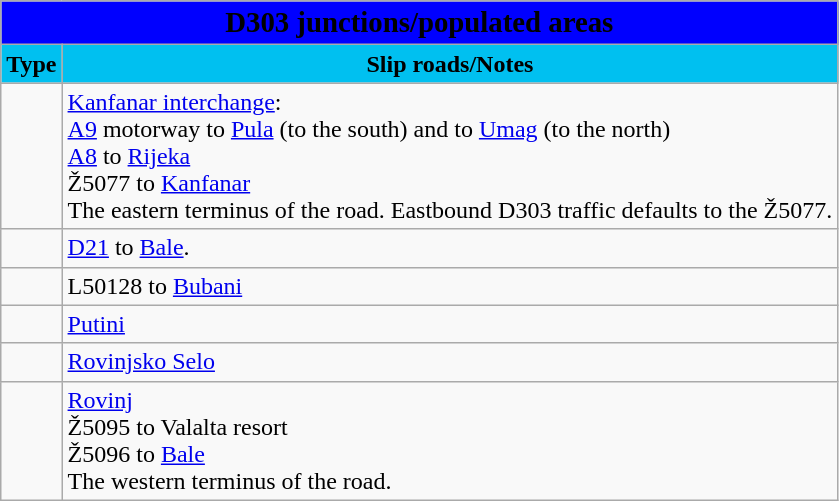<table class="wikitable">
<tr>
<td colspan=2 bgcolor=blue align=center style=margin-top:15><span><big><strong>D303 junctions/populated areas</strong></big></span></td>
</tr>
<tr>
<td align=center bgcolor=00c0f0><strong>Type</strong></td>
<td align=center bgcolor=00c0f0><strong>Slip roads/Notes</strong></td>
</tr>
<tr>
<td></td>
<td><a href='#'>Kanfanar interchange</a>:<br> <a href='#'>A9</a> motorway to <a href='#'>Pula</a> (to the south) and to <a href='#'>Umag</a> (to the north)<br> <a href='#'>A8</a> to <a href='#'>Rijeka</a><br>Ž5077 to <a href='#'>Kanfanar</a><br>The eastern terminus of the road. Eastbound D303 traffic defaults to the Ž5077.</td>
</tr>
<tr>
<td></td>
<td> <a href='#'>D21</a> to <a href='#'>Bale</a>.</td>
</tr>
<tr>
<td></td>
<td>L50128 to <a href='#'>Bubani</a></td>
</tr>
<tr>
<td></td>
<td><a href='#'>Putini</a></td>
</tr>
<tr>
<td></td>
<td><a href='#'>Rovinjsko Selo</a></td>
</tr>
<tr>
<td></td>
<td><a href='#'>Rovinj</a><br>Ž5095 to Valalta resort<br>Ž5096 to <a href='#'>Bale</a><br>The western terminus of the road.</td>
</tr>
</table>
